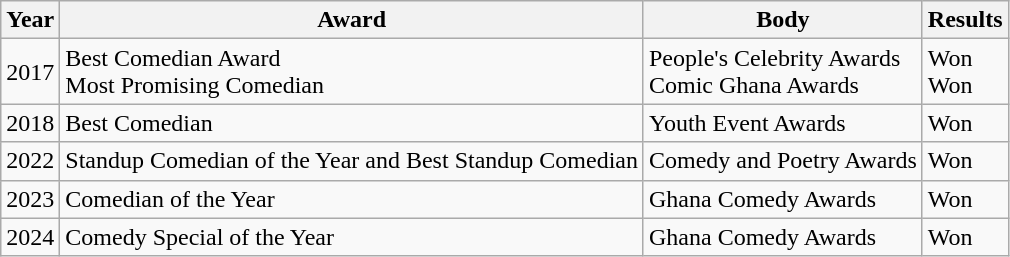<table class="wikitable">
<tr>
<th>Year</th>
<th>Award</th>
<th>Body</th>
<th>Results</th>
</tr>
<tr>
<td>2017</td>
<td>Best Comedian Award<br>Most Promising Comedian</td>
<td>People's Celebrity Awards<br>Comic Ghana Awards</td>
<td>Won<br>Won</td>
</tr>
<tr || Most Promising Comedian COMIC ||GHANA AWARDS || Won>
<td>2018</td>
<td>Best Comedian</td>
<td>Youth Event Awards</td>
<td>Won</td>
</tr>
<tr>
<td>2022</td>
<td>Standup Comedian of the Year and Best Standup Comedian</td>
<td>Comedy and Poetry Awards</td>
<td>Won</td>
</tr>
<tr>
<td>2023</td>
<td>Comedian of the Year</td>
<td>Ghana Comedy Awards</td>
<td>Won</td>
</tr>
<tr>
<td>2024</td>
<td>Comedy Special of the Year</td>
<td>Ghana Comedy Awards</td>
<td>Won </td>
</tr>
</table>
